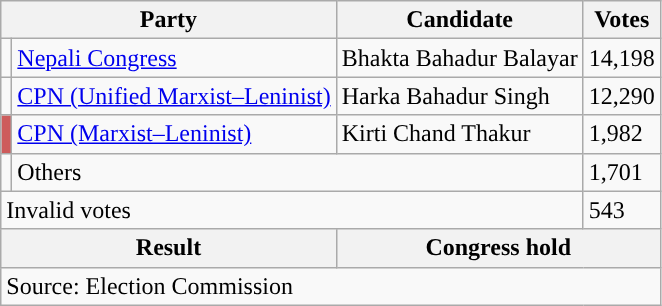<table class="wikitable">
<tr>
<th colspan="2">Party</th>
<th>Candidate</th>
<th>Votes</th>
</tr>
<tr>
<td style="background-color:"></td>
<td><a href='#'>Nepali Congress</a></td>
<td>Bhakta Bahadur Balayar</td>
<td>14,198</td>
</tr>
<tr>
<td style="background-color:"></td>
<td><a href='#'>CPN (Unified Marxist–Leninist)</a></td>
<td>Harka Bahadur Singh</td>
<td>12,290</td>
</tr>
<tr>
<td style="background-color:indianred"></td>
<td><a href='#'>CPN (Marxist–Leninist)</a></td>
<td>Kirti Chand Thakur</td>
<td>1,982</td>
</tr>
<tr>
<td></td>
<td colspan="2">Others</td>
<td>1,701</td>
</tr>
<tr>
<td colspan="3">Invalid votes</td>
<td>543</td>
</tr>
<tr>
<th colspan="2">Result</th>
<th colspan="2">Congress hold</th>
</tr>
<tr>
<td colspan="4">Source: Election Commission</td>
</tr>
</table>
